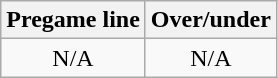<table class="wikitable">
<tr align="center">
<th style=>Pregame line</th>
<th style=>Over/under</th>
</tr>
<tr align="center">
<td>N/A</td>
<td>N/A</td>
</tr>
</table>
